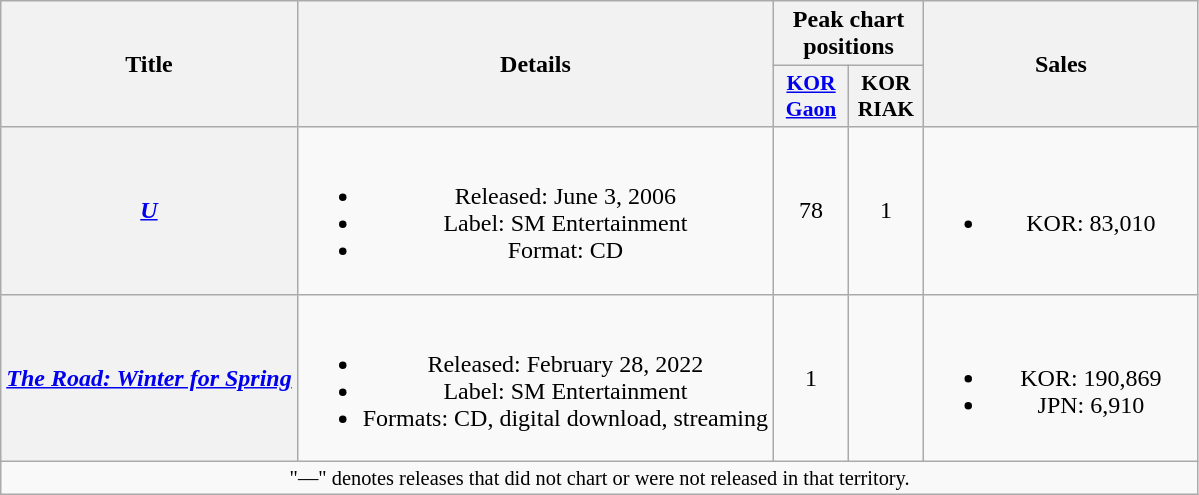<table class="wikitable plainrowheaders" style="text-align:center;">
<tr>
<th scope="col" rowspan="2">Title</th>
<th scope="col" rowspan="2">Details</th>
<th scope="col" colspan="2">Peak chart positions</th>
<th scope="col" rowspan="2" style="width:11em;">Sales</th>
</tr>
<tr>
<th scope="col" style="width:3em;font-size:90%;"><a href='#'>KOR Gaon</a><br></th>
<th scope="col" style="width:3em;font-size:90%;">KOR RIAK<br></th>
</tr>
<tr>
<th scope="row"><em><a href='#'>U</a></em></th>
<td><br><ul><li>Released: June 3, 2006</li><li>Label: SM Entertainment</li><li>Format: CD</li></ul></td>
<td>78</td>
<td>1</td>
<td><br><ul><li>KOR: 83,010</li></ul></td>
</tr>
<tr>
<th scope="row"><em><a href='#'>The Road: Winter for Spring</a></em></th>
<td><br><ul><li>Released: February 28, 2022</li><li>Label: SM Entertainment</li><li>Formats: CD, digital download, streaming</li></ul></td>
<td>1</td>
<td></td>
<td><br><ul><li>KOR: 190,869</li><li>JPN: 6,910</li></ul></td>
</tr>
<tr>
<td colspan="5" style="text-align:center; font-size:85%;">"—" denotes releases that did not chart or were not released in that territory.</td>
</tr>
</table>
